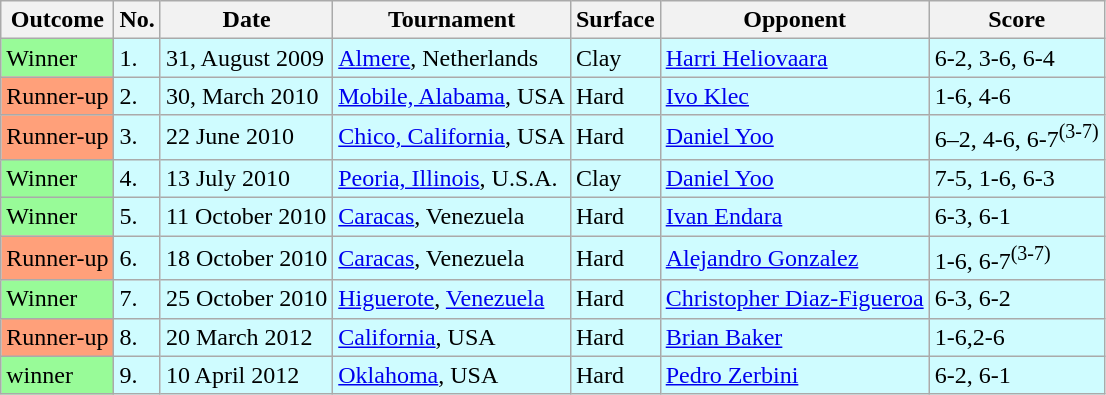<table class="wikitable">
<tr>
<th>Outcome</th>
<th>No.</th>
<th>Date</th>
<th>Tournament</th>
<th>Surface</th>
<th>Opponent</th>
<th>Score</th>
</tr>
<tr bgcolor=cffcff>
<td bgcolor=98FB98>Winner</td>
<td>1.</td>
<td>31, August 2009</td>
<td><a href='#'>Almere</a>, Netherlands</td>
<td>Clay</td>
<td> <a href='#'>Harri Heliovaara</a></td>
<td>6-2, 3-6, 6-4</td>
</tr>
<tr bgcolor=cffcff>
<td bgcolor=FFA07A>Runner-up</td>
<td>2.</td>
<td>30, March 2010</td>
<td><a href='#'>Mobile, Alabama</a>, USA</td>
<td>Hard</td>
<td> <a href='#'>Ivo Klec</a></td>
<td>1-6, 4-6</td>
</tr>
<tr bgcolor=cffcff>
<td bgcolor=FFAO7A>Runner-up</td>
<td>3.</td>
<td>22 June 2010</td>
<td><a href='#'>Chico, California</a>, USA</td>
<td>Hard</td>
<td> <a href='#'>Daniel Yoo</a></td>
<td>6–2, 4-6, 6-7<sup>(3-7)</sup></td>
</tr>
<tr bgcolor=cffcff>
<td bgcolor=98FB98>Winner</td>
<td>4.</td>
<td>13 July 2010</td>
<td><a href='#'>Peoria, Illinois</a>, U.S.A.</td>
<td>Clay</td>
<td> <a href='#'>Daniel Yoo</a></td>
<td>7-5, 1-6, 6-3</td>
</tr>
<tr bgcolor=cffcff>
<td bgcolor=98FB98>Winner</td>
<td>5.</td>
<td>11 October 2010</td>
<td><a href='#'>Caracas</a>, Venezuela</td>
<td>Hard</td>
<td> <a href='#'>Ivan Endara</a></td>
<td>6-3, 6-1</td>
</tr>
<tr bgcolor=cffcff>
<td bgcolor=FFA07A>Runner-up</td>
<td>6.</td>
<td>18 October 2010</td>
<td><a href='#'>Caracas</a>, Venezuela</td>
<td>Hard</td>
<td> <a href='#'>Alejandro Gonzalez</a></td>
<td>1-6, 6-7<sup>(3-7)</sup></td>
</tr>
<tr bgcolor=cffcff>
<td bgcolor=98FB98>Winner</td>
<td>7.</td>
<td>25 October 2010</td>
<td><a href='#'>Higuerote</a>, <a href='#'>Venezuela</a></td>
<td>Hard</td>
<td> <a href='#'>Christopher Diaz-Figueroa</a></td>
<td>6-3, 6-2</td>
</tr>
<tr bgcolor=cffcff>
<td bgcolor=FFAO7A>Runner-up</td>
<td>8.</td>
<td>20 March 2012</td>
<td><a href='#'>California</a>, USA</td>
<td>Hard</td>
<td> <a href='#'>Brian Baker</a></td>
<td>1-6,2-6</td>
</tr>
<tr bgcolor=cffcff>
<td bgcolor=98FB98>winner</td>
<td>9.</td>
<td>10 April 2012</td>
<td><a href='#'>Oklahoma</a>, USA</td>
<td>Hard</td>
<td> <a href='#'>Pedro Zerbini</a></td>
<td>6-2, 6-1</td>
</tr>
</table>
